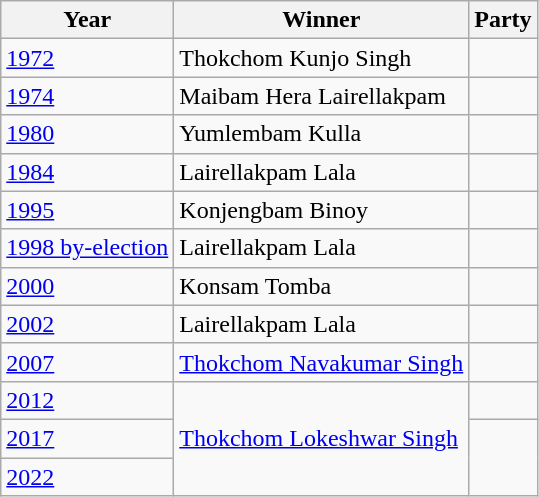<table class="wikitable sortable">
<tr>
<th>Year</th>
<th>Winner</th>
<th colspan=2>Party</th>
</tr>
<tr>
<td><a href='#'>1972</a></td>
<td>Thokchom Kunjo Singh</td>
<td></td>
</tr>
<tr>
<td><a href='#'>1974</a></td>
<td>Maibam Hera Lairellakpam</td>
<td></td>
</tr>
<tr>
<td><a href='#'>1980</a></td>
<td>Yumlembam Kulla</td>
<td></td>
</tr>
<tr>
<td><a href='#'>1984</a></td>
<td>Lairellakpam Lala</td>
<td></td>
</tr>
<tr>
<td><a href='#'>1995</a></td>
<td>Konjengbam Binoy</td>
<td></td>
</tr>
<tr>
<td><a href='#'>1998 by-election</a></td>
<td>Lairellakpam Lala</td>
<td></td>
</tr>
<tr>
<td><a href='#'>2000</a></td>
<td>Konsam Tomba</td>
<td></td>
</tr>
<tr>
<td><a href='#'>2002</a></td>
<td>Lairellakpam Lala</td>
<td></td>
</tr>
<tr>
<td><a href='#'>2007</a></td>
<td><a href='#'>Thokchom Navakumar Singh</a></td>
<td></td>
</tr>
<tr>
<td><a href='#'>2012</a></td>
<td rowspan=3><a href='#'>Thokchom Lokeshwar Singh</a></td>
<td></td>
</tr>
<tr>
<td><a href='#'>2017</a></td>
</tr>
<tr>
<td><a href='#'>2022</a></td>
</tr>
</table>
